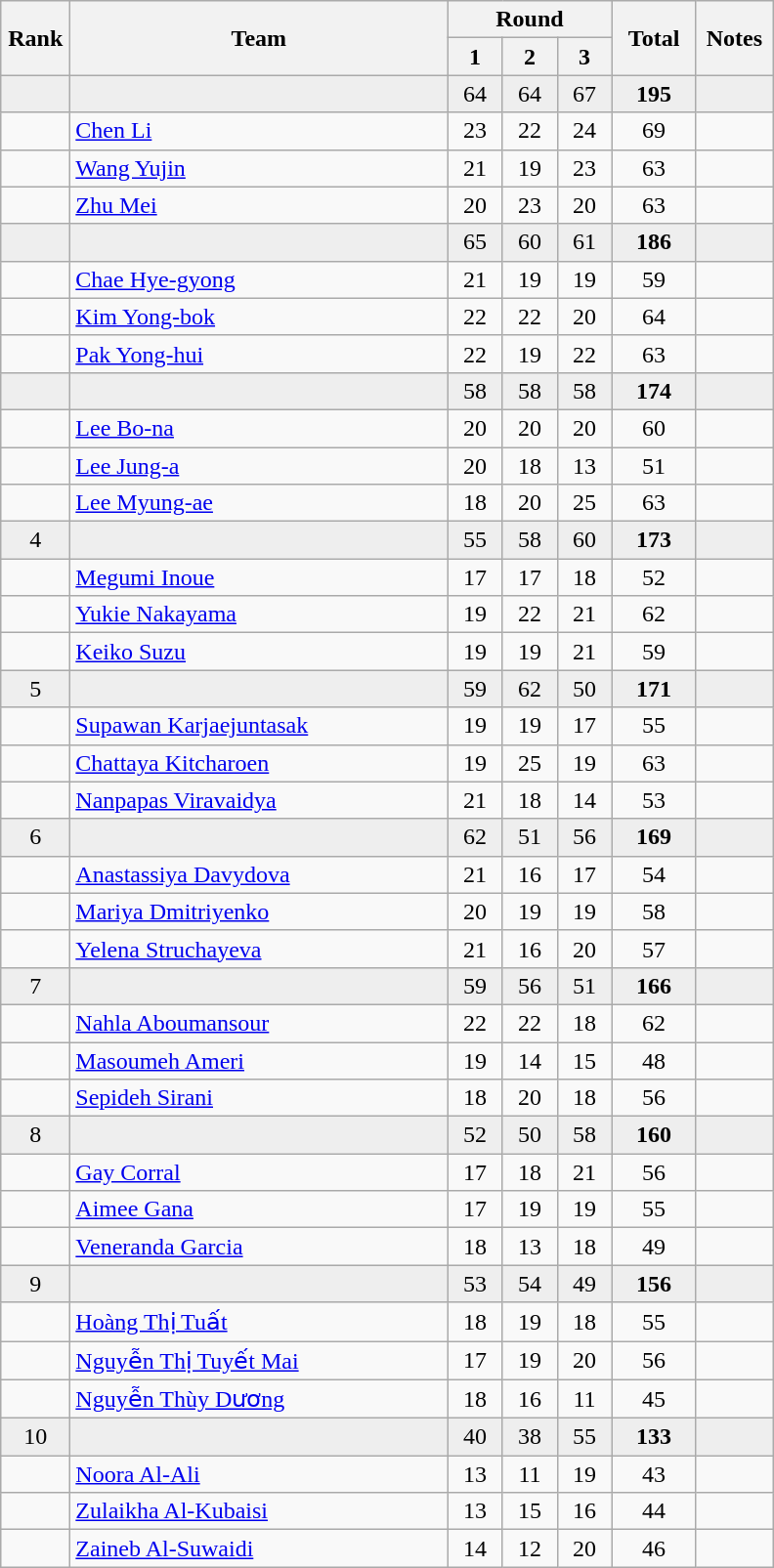<table class="wikitable" style="text-align:center">
<tr>
<th rowspan=2 width=40>Rank</th>
<th rowspan=2 width=250>Team</th>
<th colspan=3>Round</th>
<th rowspan=2 width=50>Total</th>
<th rowspan=2 width=45>Notes</th>
</tr>
<tr>
<th width=30>1</th>
<th width=30>2</th>
<th width=30>3</th>
</tr>
<tr bgcolor=eeeeee>
<td></td>
<td align=left></td>
<td>64</td>
<td>64</td>
<td>67</td>
<td><strong>195</strong></td>
<td></td>
</tr>
<tr>
<td></td>
<td align=left><a href='#'>Chen Li</a></td>
<td>23</td>
<td>22</td>
<td>24</td>
<td>69</td>
<td></td>
</tr>
<tr>
<td></td>
<td align=left><a href='#'>Wang Yujin</a></td>
<td>21</td>
<td>19</td>
<td>23</td>
<td>63</td>
<td></td>
</tr>
<tr>
<td></td>
<td align=left><a href='#'>Zhu Mei</a></td>
<td>20</td>
<td>23</td>
<td>20</td>
<td>63</td>
<td></td>
</tr>
<tr bgcolor=eeeeee>
<td></td>
<td align=left></td>
<td>65</td>
<td>60</td>
<td>61</td>
<td><strong>186</strong></td>
<td></td>
</tr>
<tr>
<td></td>
<td align=left><a href='#'>Chae Hye-gyong</a></td>
<td>21</td>
<td>19</td>
<td>19</td>
<td>59</td>
<td></td>
</tr>
<tr>
<td></td>
<td align=left><a href='#'>Kim Yong-bok</a></td>
<td>22</td>
<td>22</td>
<td>20</td>
<td>64</td>
<td></td>
</tr>
<tr>
<td></td>
<td align=left><a href='#'>Pak Yong-hui</a></td>
<td>22</td>
<td>19</td>
<td>22</td>
<td>63</td>
<td></td>
</tr>
<tr bgcolor=eeeeee>
<td></td>
<td align=left></td>
<td>58</td>
<td>58</td>
<td>58</td>
<td><strong>174</strong></td>
<td></td>
</tr>
<tr>
<td></td>
<td align=left><a href='#'>Lee Bo-na</a></td>
<td>20</td>
<td>20</td>
<td>20</td>
<td>60</td>
<td></td>
</tr>
<tr>
<td></td>
<td align=left><a href='#'>Lee Jung-a</a></td>
<td>20</td>
<td>18</td>
<td>13</td>
<td>51</td>
<td></td>
</tr>
<tr>
<td></td>
<td align=left><a href='#'>Lee Myung-ae</a></td>
<td>18</td>
<td>20</td>
<td>25</td>
<td>63</td>
<td></td>
</tr>
<tr bgcolor=eeeeee>
<td>4</td>
<td align=left></td>
<td>55</td>
<td>58</td>
<td>60</td>
<td><strong>173</strong></td>
<td></td>
</tr>
<tr>
<td></td>
<td align=left><a href='#'>Megumi Inoue</a></td>
<td>17</td>
<td>17</td>
<td>18</td>
<td>52</td>
<td></td>
</tr>
<tr>
<td></td>
<td align=left><a href='#'>Yukie Nakayama</a></td>
<td>19</td>
<td>22</td>
<td>21</td>
<td>62</td>
<td></td>
</tr>
<tr>
<td></td>
<td align=left><a href='#'>Keiko Suzu</a></td>
<td>19</td>
<td>19</td>
<td>21</td>
<td>59</td>
<td></td>
</tr>
<tr bgcolor=eeeeee>
<td>5</td>
<td align=left></td>
<td>59</td>
<td>62</td>
<td>50</td>
<td><strong>171</strong></td>
<td></td>
</tr>
<tr>
<td></td>
<td align=left><a href='#'>Supawan Karjaejuntasak</a></td>
<td>19</td>
<td>19</td>
<td>17</td>
<td>55</td>
<td></td>
</tr>
<tr>
<td></td>
<td align=left><a href='#'>Chattaya Kitcharoen</a></td>
<td>19</td>
<td>25</td>
<td>19</td>
<td>63</td>
<td></td>
</tr>
<tr>
<td></td>
<td align=left><a href='#'>Nanpapas Viravaidya</a></td>
<td>21</td>
<td>18</td>
<td>14</td>
<td>53</td>
<td></td>
</tr>
<tr bgcolor=eeeeee>
<td>6</td>
<td align=left></td>
<td>62</td>
<td>51</td>
<td>56</td>
<td><strong>169</strong></td>
<td></td>
</tr>
<tr>
<td></td>
<td align=left><a href='#'>Anastassiya Davydova</a></td>
<td>21</td>
<td>16</td>
<td>17</td>
<td>54</td>
<td></td>
</tr>
<tr>
<td></td>
<td align=left><a href='#'>Mariya Dmitriyenko</a></td>
<td>20</td>
<td>19</td>
<td>19</td>
<td>58</td>
<td></td>
</tr>
<tr>
<td></td>
<td align=left><a href='#'>Yelena Struchayeva</a></td>
<td>21</td>
<td>16</td>
<td>20</td>
<td>57</td>
<td></td>
</tr>
<tr bgcolor=eeeeee>
<td>7</td>
<td align=left></td>
<td>59</td>
<td>56</td>
<td>51</td>
<td><strong>166</strong></td>
<td></td>
</tr>
<tr>
<td></td>
<td align=left><a href='#'>Nahla Aboumansour</a></td>
<td>22</td>
<td>22</td>
<td>18</td>
<td>62</td>
<td></td>
</tr>
<tr>
<td></td>
<td align=left><a href='#'>Masoumeh Ameri</a></td>
<td>19</td>
<td>14</td>
<td>15</td>
<td>48</td>
<td></td>
</tr>
<tr>
<td></td>
<td align=left><a href='#'>Sepideh Sirani</a></td>
<td>18</td>
<td>20</td>
<td>18</td>
<td>56</td>
<td></td>
</tr>
<tr bgcolor=eeeeee>
<td>8</td>
<td align=left></td>
<td>52</td>
<td>50</td>
<td>58</td>
<td><strong>160</strong></td>
<td></td>
</tr>
<tr>
<td></td>
<td align=left><a href='#'>Gay Corral</a></td>
<td>17</td>
<td>18</td>
<td>21</td>
<td>56</td>
<td></td>
</tr>
<tr>
<td></td>
<td align=left><a href='#'>Aimee Gana</a></td>
<td>17</td>
<td>19</td>
<td>19</td>
<td>55</td>
<td></td>
</tr>
<tr>
<td></td>
<td align=left><a href='#'>Veneranda Garcia</a></td>
<td>18</td>
<td>13</td>
<td>18</td>
<td>49</td>
<td></td>
</tr>
<tr bgcolor=eeeeee>
<td>9</td>
<td align=left></td>
<td>53</td>
<td>54</td>
<td>49</td>
<td><strong>156</strong></td>
<td></td>
</tr>
<tr>
<td></td>
<td align=left><a href='#'>Hoàng Thị Tuất</a></td>
<td>18</td>
<td>19</td>
<td>18</td>
<td>55</td>
<td></td>
</tr>
<tr>
<td></td>
<td align=left><a href='#'>Nguyễn Thị Tuyết Mai</a></td>
<td>17</td>
<td>19</td>
<td>20</td>
<td>56</td>
<td></td>
</tr>
<tr>
<td></td>
<td align=left><a href='#'>Nguyễn Thùy Dương</a></td>
<td>18</td>
<td>16</td>
<td>11</td>
<td>45</td>
<td></td>
</tr>
<tr bgcolor=eeeeee>
<td>10</td>
<td align=left></td>
<td>40</td>
<td>38</td>
<td>55</td>
<td><strong>133</strong></td>
<td></td>
</tr>
<tr>
<td></td>
<td align=left><a href='#'>Noora Al-Ali</a></td>
<td>13</td>
<td>11</td>
<td>19</td>
<td>43</td>
<td></td>
</tr>
<tr>
<td></td>
<td align=left><a href='#'>Zulaikha Al-Kubaisi</a></td>
<td>13</td>
<td>15</td>
<td>16</td>
<td>44</td>
<td></td>
</tr>
<tr>
<td></td>
<td align=left><a href='#'>Zaineb Al-Suwaidi</a></td>
<td>14</td>
<td>12</td>
<td>20</td>
<td>46</td>
<td></td>
</tr>
</table>
